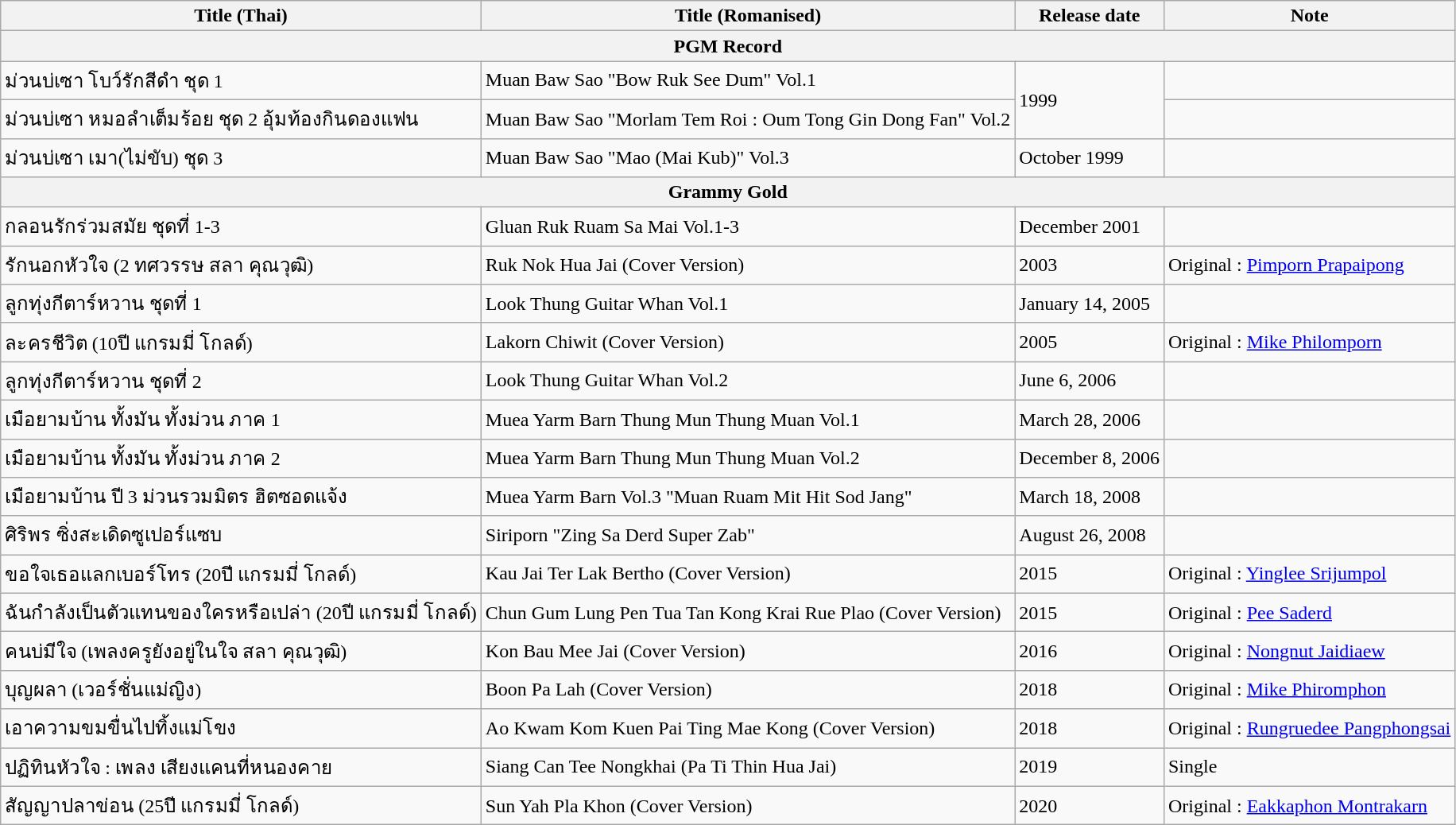<table class="wikitable">
<tr>
<th>Title (Thai)</th>
<th>Title (Romanised)</th>
<th>Release date</th>
<th>Note</th>
</tr>
<tr>
<th colspan="4">PGM Record</th>
</tr>
<tr>
<td>ม่วนบ่เซา โบว์รักสีดำ ชุด 1</td>
<td>Muan Baw Sao "Bow Ruk See Dum" Vol.1</td>
<td rowspan="2">1999</td>
<td></td>
</tr>
<tr>
<td>ม่วนบ่เซา หมอลำเต็มร้อย ชุด 2 อุ้มท้องกินดองแฟน</td>
<td>Muan Baw Sao "Morlam Tem Roi : Oum Tong Gin Dong Fan" Vol.2</td>
<td></td>
</tr>
<tr>
<td>ม่วนบ่เซา เมา(ไม่ขับ) ชุด 3</td>
<td>Muan Baw Sao "Mao (Mai Kub)" Vol.3</td>
<td>October 1999</td>
<td></td>
</tr>
<tr>
<th colspan="4">Grammy Gold</th>
</tr>
<tr>
<td>กลอนรักร่วมสมัย ชุดที่ 1-3</td>
<td>Gluan Ruk Ruam Sa Mai Vol.1-3</td>
<td>December 2001</td>
<td></td>
</tr>
<tr>
<td>รักนอกหัวใจ (2 ทศวรรษ สลา คุณวุฒิ)</td>
<td>Ruk Nok Hua Jai (Cover Version)</td>
<td>2003</td>
<td>Original : <a href='#'>Pimporn Prapaipong</a></td>
</tr>
<tr>
<td>ลูกทุ่งกีตาร์หวาน ชุดที่ 1</td>
<td>Look Thung Guitar Whan Vol.1</td>
<td>January 14, 2005</td>
<td></td>
</tr>
<tr>
<td>ละครชีวิต (10ปี แกรมมี่ โกลด์)</td>
<td>Lakorn Chiwit (Cover Version)</td>
<td>2005</td>
<td>Original : <a href='#'>Mike Philomporn</a></td>
</tr>
<tr>
<td>ลูกทุ่งกีตาร์หวาน ชุดที่ 2</td>
<td>Look Thung Guitar Whan Vol.2</td>
<td>June 6, 2006</td>
<td></td>
</tr>
<tr>
<td>เมือยามบ้าน ทั้งมัน ทั้งม่วน ภาค 1</td>
<td>Muea Yarm Barn Thung Mun Thung Muan Vol.1</td>
<td>March 28, 2006</td>
<td></td>
</tr>
<tr>
<td>เมือยามบ้าน ทั้งมัน ทั้งม่วน ภาค 2</td>
<td>Muea Yarm Barn Thung Mun Thung Muan Vol.2</td>
<td>December 8, 2006</td>
<td></td>
</tr>
<tr>
<td>เมือยามบ้าน ปี 3 ม่วนรวมมิตร ฮิตซอดแจ้ง</td>
<td>Muea Yarm Barn Vol.3 "Muan Ruam Mit Hit Sod Jang"</td>
<td>March 18, 2008</td>
<td></td>
</tr>
<tr>
<td>ศิริพร ซิ่งสะเดิดซูเปอร์แซบ</td>
<td>Siriporn "Zing Sa Derd Super Zab"</td>
<td>August 26, 2008</td>
<td></td>
</tr>
<tr>
<td>ขอใจเธอแลกเบอร์โทร (20ปี แกรมมี่ โกลด์)</td>
<td>Kau Jai Ter Lak Bertho (Cover Version)</td>
<td>2015</td>
<td>Original : <a href='#'>Yinglee Srijumpol</a></td>
</tr>
<tr>
<td>ฉันกำลังเป็นตัวแทนของใครหรือเปล่า (20ปี แกรมมี่ โกลด์)</td>
<td>Chun Gum Lung Pen Tua Tan Kong Krai Rue Plao (Cover Version)</td>
<td>2015</td>
<td>Original : <a href='#'>Pee Saderd</a></td>
</tr>
<tr>
<td>คนบ่มีใจ (เพลงครูยังอยู่ในใจ สลา คุณวุฒิ)</td>
<td>Kon Bau Mee Jai (Cover Version)</td>
<td>2016</td>
<td>Original : <a href='#'>Nongnut Jaidiaew</a></td>
</tr>
<tr>
<td>บุญผลา (เวอร์ชั่นแม่ญิง)</td>
<td>Boon Pa Lah (Cover Version)</td>
<td>2018</td>
<td>Original : <a href='#'>Mike Phiromphon</a></td>
</tr>
<tr>
<td>เอาความขมขื่นไปทิ้งแม่โขง</td>
<td>Ao Kwam Kom Kuen Pai Ting Mae Kong (Cover Version)</td>
<td>2018</td>
<td>Original : <a href='#'>Rungruedee Pangphongsai</a></td>
</tr>
<tr>
<td>ปฏิทินหัวใจ : เพลง เสียงแคนที่หนองคาย</td>
<td>Siang Can Tee Nongkhai (Pa Ti Thin Hua Jai)</td>
<td>2019</td>
<td>Single</td>
</tr>
<tr>
<td>สัญญาปลาข่อน (25ปี แกรมมี่ โกลด์)</td>
<td>Sun Yah Pla Khon (Cover Version)</td>
<td>2020</td>
<td>Original : <a href='#'>Eakkaphon Montrakarn</a></td>
</tr>
</table>
